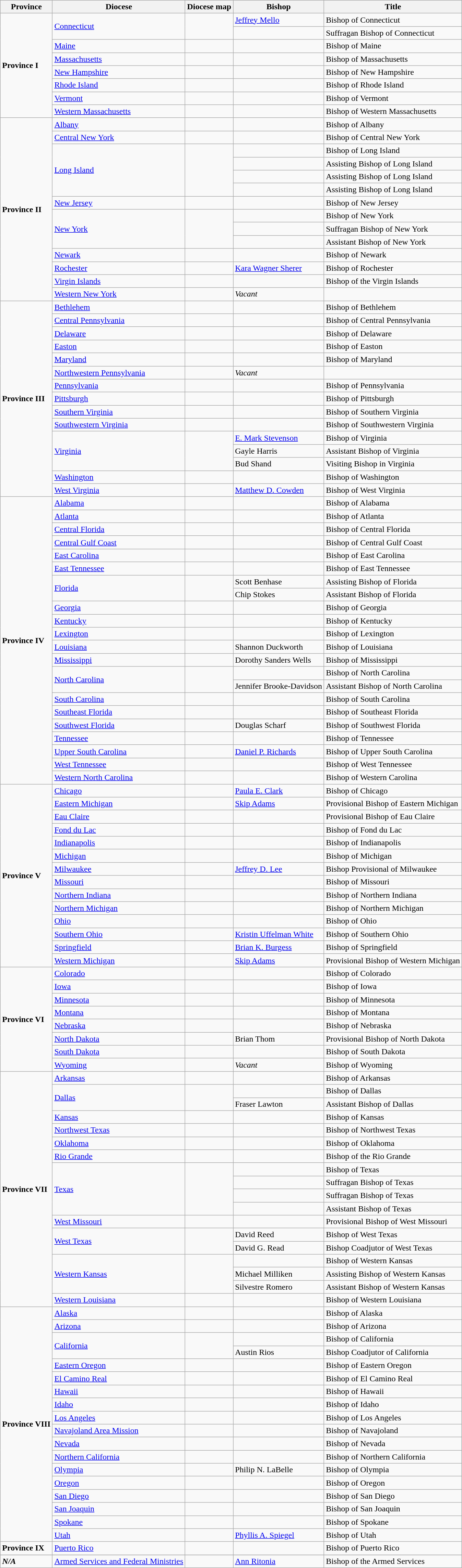<table class="wikitable sortable">
<tr>
<th>Province</th>
<th>Diocese</th>
<th class=unsortable>Diocese map</th>
<th>Bishop</th>
<th>Title</th>
</tr>
<tr>
<td rowspan="8"><strong>Province I</strong></td>
<td rowspan=" 2"><a href='#'>Connecticut</a></td>
<td rowspan=" 2"></td>
<td><a href='#'>Jeffrey Mello</a></td>
<td>Bishop of Connecticut</td>
</tr>
<tr>
<td></td>
<td>Suffragan Bishop of Connecticut</td>
</tr>
<tr>
<td><a href='#'>Maine</a></td>
<td></td>
<td></td>
<td>Bishop of Maine</td>
</tr>
<tr>
<td><a href='#'>Massachusetts</a></td>
<td></td>
<td></td>
<td>Bishop of Massachusetts</td>
</tr>
<tr>
<td><a href='#'>New Hampshire</a></td>
<td></td>
<td></td>
<td>Bishop of New Hampshire</td>
</tr>
<tr>
<td><a href='#'>Rhode Island</a></td>
<td></td>
<td></td>
<td>Bishop of Rhode Island</td>
</tr>
<tr>
<td><a href='#'>Vermont</a></td>
<td></td>
<td></td>
<td>Bishop of Vermont</td>
</tr>
<tr>
<td><a href='#'>Western Massachusetts</a></td>
<td></td>
<td></td>
<td>Bishop of Western Massachusetts</td>
</tr>
<tr>
<td rowspan="14"><strong>Province II</strong></td>
<td><a href='#'>Albany</a></td>
<td></td>
<td></td>
<td>Bishop of Albany</td>
</tr>
<tr>
<td><a href='#'>Central New York</a></td>
<td></td>
<td></td>
<td>Bishop of Central New York</td>
</tr>
<tr>
<td rowspan="4"><a href='#'>Long Island</a></td>
<td rowspan="4"></td>
<td></td>
<td>Bishop of Long Island</td>
</tr>
<tr>
<td></td>
<td>Assisting Bishop of Long Island</td>
</tr>
<tr>
<td></td>
<td>Assisting Bishop of Long Island</td>
</tr>
<tr>
<td></td>
<td>Assisting Bishop of Long Island</td>
</tr>
<tr>
<td><a href='#'>New Jersey</a></td>
<td></td>
<td></td>
<td>Bishop of New Jersey</td>
</tr>
<tr>
<td rowspan=" 3"><a href='#'>New York</a></td>
<td rowspan=" 3"></td>
<td></td>
<td>Bishop of New York</td>
</tr>
<tr>
<td></td>
<td>Suffragan Bishop of New York</td>
</tr>
<tr>
<td></td>
<td>Assistant Bishop of New York</td>
</tr>
<tr>
<td><a href='#'>Newark</a></td>
<td></td>
<td></td>
<td>Bishop of Newark</td>
</tr>
<tr>
<td><a href='#'>Rochester</a></td>
<td></td>
<td><a href='#'>Kara Wagner Sherer</a></td>
<td>Bishop of Rochester</td>
</tr>
<tr>
<td><a href='#'>Virgin Islands</a></td>
<td></td>
<td></td>
<td>Bishop of the Virgin Islands</td>
</tr>
<tr>
<td><a href='#'>Western New York</a></td>
<td></td>
<td><em>Vacant</em></td>
<td></td>
</tr>
<tr>
<td rowspan="15"><strong>Province III</strong></td>
<td><a href='#'>Bethlehem</a></td>
<td></td>
<td></td>
<td>Bishop of Bethlehem</td>
</tr>
<tr>
<td><a href='#'>Central Pennsylvania</a></td>
<td></td>
<td></td>
<td>Bishop of Central Pennsylvania</td>
</tr>
<tr>
<td><a href='#'>Delaware</a></td>
<td></td>
<td></td>
<td>Bishop of Delaware</td>
</tr>
<tr>
<td><a href='#'>Easton</a></td>
<td></td>
<td></td>
<td>Bishop of Easton</td>
</tr>
<tr>
<td><a href='#'>Maryland</a></td>
<td></td>
<td></td>
<td>Bishop of Maryland</td>
</tr>
<tr>
<td><a href='#'>Northwestern Pennsylvania</a></td>
<td></td>
<td><em>Vacant</em></td>
<td></td>
</tr>
<tr>
<td><a href='#'>Pennsylvania</a></td>
<td></td>
<td></td>
<td>Bishop of Pennsylvania</td>
</tr>
<tr>
<td><a href='#'>Pittsburgh</a></td>
<td></td>
<td></td>
<td>Bishop of Pittsburgh</td>
</tr>
<tr>
<td><a href='#'>Southern Virginia</a></td>
<td></td>
<td></td>
<td>Bishop of Southern Virginia</td>
</tr>
<tr>
<td><a href='#'>Southwestern Virginia</a></td>
<td></td>
<td></td>
<td>Bishop of Southwestern Virginia</td>
</tr>
<tr>
<td rowspan="3"><a href='#'>Virginia</a></td>
<td rowspan="3"></td>
<td><a href='#'>E. Mark Stevenson</a></td>
<td>Bishop of Virginia</td>
</tr>
<tr>
<td>Gayle Harris</td>
<td>Assistant Bishop of Virginia</td>
</tr>
<tr>
<td>Bud Shand</td>
<td>Visiting Bishop in Virginia</td>
</tr>
<tr>
<td><a href='#'>Washington</a></td>
<td></td>
<td></td>
<td>Bishop of Washington</td>
</tr>
<tr>
<td><a href='#'>West Virginia</a></td>
<td></td>
<td><a href='#'>Matthew D. Cowden</a></td>
<td>Bishop of West Virginia</td>
</tr>
<tr>
<td rowspan="22"><strong>Province IV</strong></td>
<td rowspan=" 1"><a href='#'>Alabama</a></td>
<td rowspan=" 1"></td>
<td></td>
<td>Bishop of Alabama</td>
</tr>
<tr>
<td><a href='#'>Atlanta</a></td>
<td></td>
<td></td>
<td>Bishop of Atlanta</td>
</tr>
<tr>
<td><a href='#'>Central Florida</a></td>
<td></td>
<td></td>
<td>Bishop of Central Florida</td>
</tr>
<tr>
<td><a href='#'>Central Gulf Coast</a></td>
<td></td>
<td></td>
<td>Bishop of Central Gulf Coast</td>
</tr>
<tr>
<td><a href='#'>East Carolina</a></td>
<td></td>
<td></td>
<td>Bishop of East Carolina</td>
</tr>
<tr>
<td><a href='#'>East Tennessee</a></td>
<td></td>
<td></td>
<td>Bishop of East Tennessee</td>
</tr>
<tr>
<td rowspan="2"><a href='#'>Florida</a></td>
<td rowspan="2"></td>
<td>Scott Benhase</td>
<td>Assisting Bishop of Florida</td>
</tr>
<tr>
<td>Chip Stokes</td>
<td>Assistant Bishop of Florida</td>
</tr>
<tr>
<td><a href='#'>Georgia</a></td>
<td></td>
<td></td>
<td>Bishop of Georgia</td>
</tr>
<tr>
<td><a href='#'>Kentucky</a></td>
<td></td>
<td></td>
<td>Bishop of Kentucky</td>
</tr>
<tr>
<td><a href='#'>Lexington</a></td>
<td></td>
<td></td>
<td>Bishop of Lexington</td>
</tr>
<tr>
<td><a href='#'>Louisiana</a></td>
<td></td>
<td>Shannon Duckworth</td>
<td>Bishop of Louisiana</td>
</tr>
<tr>
<td><a href='#'>Mississippi</a></td>
<td></td>
<td>Dorothy Sanders Wells</td>
<td>Bishop of Mississippi</td>
</tr>
<tr>
<td rowspan=" 2"><a href='#'>North Carolina</a></td>
<td rowspan=" 2"></td>
<td></td>
<td>Bishop of North Carolina</td>
</tr>
<tr>
<td>Jennifer Brooke-Davidson</td>
<td>Assistant Bishop of North Carolina</td>
</tr>
<tr>
<td><a href='#'>South Carolina</a></td>
<td></td>
<td></td>
<td>Bishop of South Carolina</td>
</tr>
<tr>
<td><a href='#'>Southeast Florida</a></td>
<td></td>
<td></td>
<td>Bishop of Southeast Florida</td>
</tr>
<tr>
<td><a href='#'>Southwest Florida</a></td>
<td></td>
<td>Douglas Scharf</td>
<td>Bishop of Southwest Florida</td>
</tr>
<tr>
<td><a href='#'>Tennessee</a></td>
<td></td>
<td></td>
<td>Bishop of Tennessee</td>
</tr>
<tr>
<td><a href='#'>Upper South Carolina</a></td>
<td></td>
<td><a href='#'>Daniel P. Richards</a></td>
<td>Bishop of Upper South Carolina</td>
</tr>
<tr>
<td><a href='#'>West Tennessee</a></td>
<td></td>
<td></td>
<td>Bishop of West Tennessee</td>
</tr>
<tr>
<td><a href='#'>Western North Carolina</a></td>
<td></td>
<td></td>
<td>Bishop of Western Carolina</td>
</tr>
<tr>
<td rowspan="14"><strong>Province V</strong></td>
<td><a href='#'>Chicago</a></td>
<td></td>
<td><a href='#'>Paula E. Clark</a></td>
<td>Bishop of Chicago</td>
</tr>
<tr>
<td><a href='#'>Eastern Michigan</a></td>
<td></td>
<td><a href='#'>Skip Adams</a></td>
<td>Provisional Bishop of Eastern Michigan</td>
</tr>
<tr>
<td><a href='#'>Eau Claire</a></td>
<td></td>
<td></td>
<td>Provisional Bishop of Eau Claire</td>
</tr>
<tr>
<td><a href='#'>Fond du Lac</a></td>
<td></td>
<td></td>
<td>Bishop of Fond du Lac</td>
</tr>
<tr>
<td><a href='#'>Indianapolis</a></td>
<td></td>
<td></td>
<td>Bishop of Indianapolis</td>
</tr>
<tr>
<td><a href='#'>Michigan</a></td>
<td></td>
<td></td>
<td>Bishop of Michigan</td>
</tr>
<tr>
<td><a href='#'>Milwaukee</a></td>
<td></td>
<td><a href='#'>Jeffrey D. Lee</a></td>
<td>Bishop Provisional of Milwaukee</td>
</tr>
<tr>
<td><a href='#'>Missouri</a></td>
<td></td>
<td></td>
<td>Bishop of Missouri</td>
</tr>
<tr>
<td><a href='#'>Northern Indiana</a></td>
<td></td>
<td></td>
<td>Bishop of Northern Indiana</td>
</tr>
<tr>
<td><a href='#'>Northern Michigan</a></td>
<td></td>
<td></td>
<td>Bishop of Northern Michigan</td>
</tr>
<tr>
<td><a href='#'>Ohio</a></td>
<td></td>
<td></td>
<td>Bishop of Ohio</td>
</tr>
<tr>
<td><a href='#'>Southern Ohio</a></td>
<td></td>
<td><a href='#'>Kristin Uffelman White</a></td>
<td>Bishop of Southern Ohio</td>
</tr>
<tr>
<td><a href='#'>Springfield</a></td>
<td></td>
<td><a href='#'> Brian K. Burgess</a></td>
<td>Bishop of Springfield</td>
</tr>
<tr>
<td><a href='#'>Western Michigan</a></td>
<td></td>
<td><a href='#'>Skip Adams</a></td>
<td>Provisional Bishop of Western Michigan</td>
</tr>
<tr>
<td rowspan="8"><strong>Province VI</strong></td>
<td><a href='#'>Colorado</a></td>
<td></td>
<td></td>
<td>Bishop of Colorado</td>
</tr>
<tr>
<td><a href='#'>Iowa</a></td>
<td></td>
<td></td>
<td>Bishop of Iowa</td>
</tr>
<tr>
<td><a href='#'>Minnesota</a></td>
<td></td>
<td></td>
<td>Bishop of Minnesota</td>
</tr>
<tr>
<td><a href='#'>Montana</a></td>
<td></td>
<td></td>
<td>Bishop of Montana</td>
</tr>
<tr>
<td><a href='#'>Nebraska</a></td>
<td></td>
<td></td>
<td>Bishop of Nebraska</td>
</tr>
<tr>
<td><a href='#'>North Dakota</a></td>
<td></td>
<td>Brian Thom</td>
<td>Provisional Bishop of North Dakota</td>
</tr>
<tr>
<td><a href='#'>South Dakota</a></td>
<td></td>
<td></td>
<td>Bishop of South Dakota</td>
</tr>
<tr>
<td><a href='#'>Wyoming</a></td>
<td></td>
<td><em>Vacant</em></td>
<td>Bishop of Wyoming</td>
</tr>
<tr>
<td rowspan="18"><strong>Province VII</strong></td>
<td><a href='#'>Arkansas</a></td>
<td></td>
<td></td>
<td>Bishop of Arkansas</td>
</tr>
<tr>
<td rowspan="2"><a href='#'>Dallas</a></td>
<td rowspan="2"></td>
<td></td>
<td>Bishop of Dallas</td>
</tr>
<tr>
<td>Fraser Lawton</td>
<td>Assistant Bishop of Dallas</td>
</tr>
<tr>
<td><a href='#'>Kansas</a></td>
<td></td>
<td></td>
<td>Bishop of Kansas</td>
</tr>
<tr>
<td><a href='#'>Northwest Texas</a></td>
<td></td>
<td></td>
<td>Bishop of Northwest Texas</td>
</tr>
<tr>
<td><a href='#'>Oklahoma</a></td>
<td></td>
<td></td>
<td>Bishop of Oklahoma</td>
</tr>
<tr>
<td><a href='#'>Rio Grande</a></td>
<td></td>
<td></td>
<td>Bishop of the Rio Grande</td>
</tr>
<tr>
<td rowspan=" 4"><a href='#'>Texas</a></td>
<td rowspan=" 4"></td>
<td></td>
<td>Bishop of Texas</td>
</tr>
<tr>
<td></td>
<td>Suffragan Bishop of Texas</td>
</tr>
<tr>
<td></td>
<td>Suffragan Bishop of Texas</td>
</tr>
<tr>
<td></td>
<td>Assistant Bishop of Texas</td>
</tr>
<tr>
<td><a href='#'>West Missouri</a></td>
<td></td>
<td></td>
<td>Provisional Bishop of West Missouri</td>
</tr>
<tr>
<td rowspan="2"><a href='#'>West Texas</a></td>
<td rowspan="2"></td>
<td>David Reed</td>
<td>Bishop of West Texas</td>
</tr>
<tr>
<td>David G. Read</td>
<td>Bishop Coadjutor of West Texas</td>
</tr>
<tr>
<td rowspan="3"><a href='#'>Western Kansas</a></td>
<td rowspan="3"></td>
<td></td>
<td>Bishop of Western Kansas</td>
</tr>
<tr>
<td>Michael Milliken</td>
<td>Assisting Bishop of Western Kansas</td>
</tr>
<tr>
<td>Silvestre Romero</td>
<td>Assistant Bishop of Western Kansas</td>
</tr>
<tr>
<td><a href='#'>Western Louisiana</a></td>
<td></td>
<td></td>
<td>Bishop of Western Louisiana</td>
</tr>
<tr>
<td rowspan="18"><strong>Province VIII</strong></td>
<td><a href='#'>Alaska</a></td>
<td></td>
<td></td>
<td>Bishop of Alaska</td>
</tr>
<tr>
<td><a href='#'>Arizona</a></td>
<td></td>
<td></td>
<td>Bishop of Arizona</td>
</tr>
<tr>
<td rowspan="2"><a href='#'>California</a></td>
<td rowspan="2"></td>
<td></td>
<td>Bishop of California</td>
</tr>
<tr>
<td>Austin Rios</td>
<td>Bishop Coadjutor of California</td>
</tr>
<tr>
<td><a href='#'>Eastern Oregon</a></td>
<td></td>
<td></td>
<td>Bishop of Eastern Oregon</td>
</tr>
<tr>
<td><a href='#'>El Camino Real</a></td>
<td></td>
<td></td>
<td>Bishop of El Camino Real</td>
</tr>
<tr>
<td><a href='#'>Hawaii</a></td>
<td></td>
<td></td>
<td>Bishop of Hawaii</td>
</tr>
<tr>
<td><a href='#'>Idaho</a></td>
<td></td>
<td></td>
<td>Bishop of Idaho</td>
</tr>
<tr>
<td><a href='#'>Los Angeles</a></td>
<td></td>
<td></td>
<td>Bishop of Los Angeles</td>
</tr>
<tr>
<td><a href='#'>Navajoland Area Mission</a></td>
<td></td>
<td></td>
<td>Bishop of Navajoland</td>
</tr>
<tr>
<td><a href='#'>Nevada</a></td>
<td></td>
<td></td>
<td>Bishop of Nevada</td>
</tr>
<tr>
<td><a href='#'>Northern California</a></td>
<td></td>
<td></td>
<td>Bishop of Northern California</td>
</tr>
<tr>
<td><a href='#'>Olympia</a></td>
<td></td>
<td>Philip N. LaBelle</td>
<td>Bishop of Olympia</td>
</tr>
<tr>
<td><a href='#'>Oregon</a></td>
<td></td>
<td></td>
<td>Bishop of Oregon</td>
</tr>
<tr>
<td><a href='#'>San Diego</a></td>
<td></td>
<td></td>
<td>Bishop of San Diego</td>
</tr>
<tr>
<td><a href='#'>San Joaquin</a></td>
<td></td>
<td></td>
<td>Bishop of San Joaquin</td>
</tr>
<tr>
<td><a href='#'>Spokane</a></td>
<td></td>
<td></td>
<td>Bishop of Spokane</td>
</tr>
<tr>
<td><a href='#'>Utah</a></td>
<td></td>
<td><a href='#'>Phyllis A. Spiegel</a></td>
<td>Bishop of Utah</td>
</tr>
<tr>
<td rowspan="1"><strong>Province IX</strong></td>
<td><a href='#'>Puerto Rico</a></td>
<td></td>
<td></td>
<td>Bishop of Puerto Rico</td>
</tr>
<tr>
</tr>
<tr>
<td rowspan="1"><strong><em>N/A</em></strong></td>
<td><a href='#'>Armed Services and Federal Ministries</a></td>
<td></td>
<td><a href='#'>Ann Ritonia</a></td>
<td>Bishop of the Armed Services</td>
</tr>
</table>
